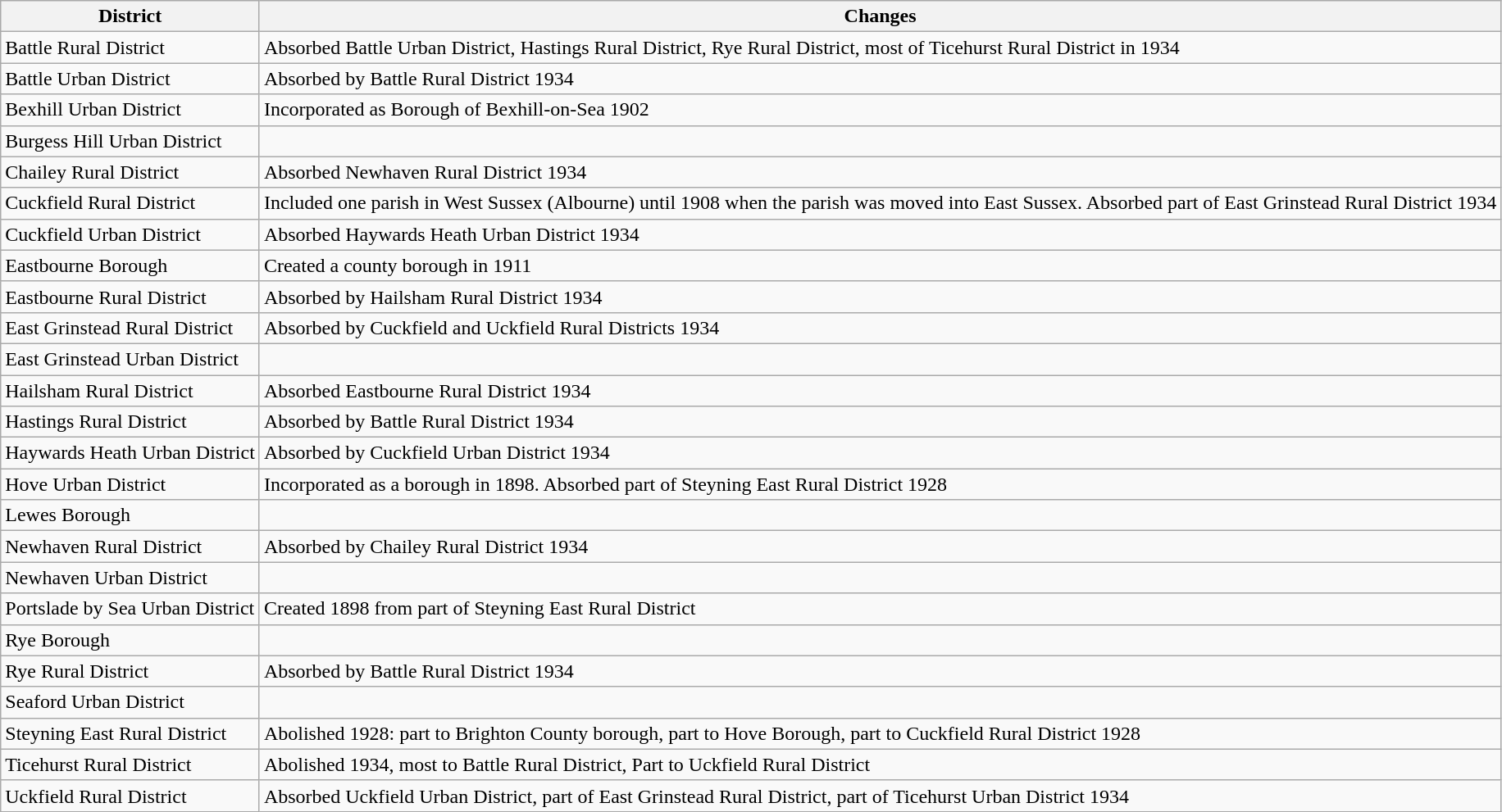<table class="wikitable">
<tr>
<th>District</th>
<th>Changes</th>
</tr>
<tr>
<td>Battle Rural District</td>
<td>Absorbed Battle Urban District, Hastings Rural District, Rye Rural District, most of Ticehurst Rural District in 1934</td>
</tr>
<tr>
<td>Battle Urban District</td>
<td>Absorbed by Battle Rural District 1934</td>
</tr>
<tr>
<td>Bexhill Urban District</td>
<td>Incorporated as Borough of Bexhill-on-Sea 1902</td>
</tr>
<tr>
<td>Burgess Hill Urban District</td>
<td></td>
</tr>
<tr>
<td>Chailey Rural District</td>
<td>Absorbed Newhaven Rural District 1934</td>
</tr>
<tr>
<td>Cuckfield Rural District</td>
<td>Included one parish in West Sussex (Albourne) until 1908 when the parish was moved into East Sussex. Absorbed part of East Grinstead Rural District 1934</td>
</tr>
<tr>
<td>Cuckfield Urban District</td>
<td>Absorbed Haywards Heath Urban District 1934</td>
</tr>
<tr>
<td>Eastbourne Borough</td>
<td>Created a county borough in 1911</td>
</tr>
<tr>
<td>Eastbourne Rural District</td>
<td>Absorbed by Hailsham Rural District 1934</td>
</tr>
<tr>
<td>East Grinstead Rural District</td>
<td>Absorbed by Cuckfield and Uckfield Rural Districts 1934</td>
</tr>
<tr>
<td>East Grinstead Urban District</td>
<td></td>
</tr>
<tr>
<td>Hailsham Rural District</td>
<td>Absorbed Eastbourne Rural District 1934</td>
</tr>
<tr>
<td>Hastings Rural District</td>
<td>Absorbed by Battle Rural District 1934</td>
</tr>
<tr>
<td>Haywards Heath Urban District</td>
<td>Absorbed by Cuckfield Urban District 1934</td>
</tr>
<tr>
<td>Hove Urban District</td>
<td>Incorporated as a borough in 1898. Absorbed part of Steyning East Rural District 1928</td>
</tr>
<tr>
<td>Lewes Borough</td>
<td></td>
</tr>
<tr>
<td>Newhaven Rural District</td>
<td>Absorbed by Chailey Rural District 1934</td>
</tr>
<tr>
<td>Newhaven Urban District</td>
<td></td>
</tr>
<tr>
<td>Portslade by Sea Urban District</td>
<td>Created 1898 from part of Steyning East Rural District</td>
</tr>
<tr>
<td>Rye Borough</td>
<td></td>
</tr>
<tr>
<td>Rye Rural District</td>
<td>Absorbed by Battle Rural District 1934</td>
</tr>
<tr>
<td>Seaford Urban District</td>
<td></td>
</tr>
<tr>
<td>Steyning East Rural District</td>
<td>Abolished 1928: part to Brighton County borough, part to Hove Borough, part to Cuckfield Rural District 1928</td>
</tr>
<tr>
<td>Ticehurst Rural District</td>
<td>Abolished 1934, most to Battle Rural District, Part to Uckfield Rural District</td>
</tr>
<tr>
<td>Uckfield Rural District</td>
<td>Absorbed Uckfield Urban District, part of East Grinstead Rural District, part of Ticehurst Urban District 1934</td>
</tr>
</table>
